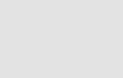<table>
<tr>
<td style="background:#E3E3E3; color:black"><blockquote><br></td>
</tr>
</table>
